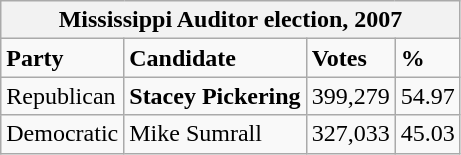<table class="wikitable">
<tr>
<th colspan="4">Mississippi Auditor election, 2007</th>
</tr>
<tr>
<td><strong>Party</strong></td>
<td><strong>Candidate</strong></td>
<td><strong>Votes</strong></td>
<td><strong>%</strong></td>
</tr>
<tr>
<td>Republican</td>
<td><strong>Stacey Pickering</strong></td>
<td>399,279</td>
<td>54.97</td>
</tr>
<tr>
<td>Democratic</td>
<td>Mike Sumrall</td>
<td>327,033</td>
<td>45.03</td>
</tr>
</table>
